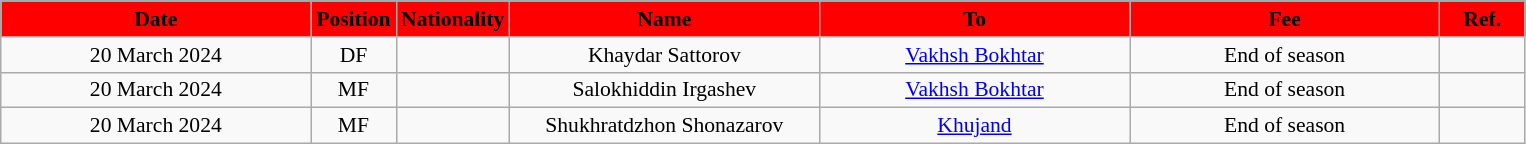<table class="wikitable"  style="text-align:center; font-size:90%; ">
<tr>
<th style="background:#FF0000; color:#000000; width:200px;">Date</th>
<th style="background:#FF0000; color:#000000; width:50px;">Position</th>
<th style="background:#FF0000; color:#000000; width:50px;">Nationality</th>
<th style="background:#FF0000; color:#000000; width:200px;">Name</th>
<th style="background:#FF0000; color:#000000; width:200px;">To</th>
<th style="background:#FF0000; color:#000000; width:200px;">Fee</th>
<th style="background:#FF0000; color:#000000; width:50px;">Ref.</th>
</tr>
<tr>
<td>20 March 2024</td>
<td>DF</td>
<td></td>
<td>Khaydar Sattorov</td>
<td><a href='#'>Vakhsh Bokhtar</a></td>
<td>End of season</td>
<td></td>
</tr>
<tr>
<td>20 March 2024</td>
<td>MF</td>
<td></td>
<td>Salokhiddin Irgashev</td>
<td><a href='#'>Vakhsh Bokhtar</a></td>
<td>End of season</td>
<td></td>
</tr>
<tr>
<td>20 March 2024</td>
<td>MF</td>
<td></td>
<td>Shukhratdzhon Shonazarov</td>
<td><a href='#'>Khujand</a></td>
<td>End of season</td>
<td></td>
</tr>
</table>
